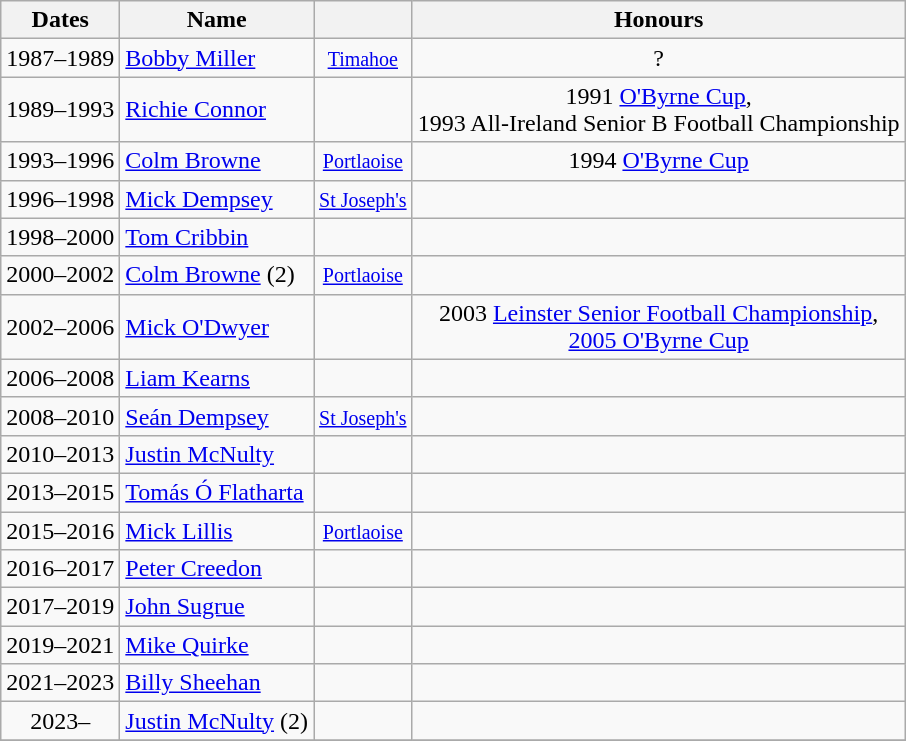<table class="wikitable sortable" style="text-align: center;">
<tr>
<th>Dates</th>
<th>Name</th>
<th></th>
<th class="unsortable">Honours</th>
</tr>
<tr>
<td>1987–1989</td>
<td style="text-align: left;"><a href='#'>Bobby Miller</a></td>
<td><small><a href='#'>Timahoe</a></small></td>
<td>?</td>
</tr>
<tr>
<td>1989–1993</td>
<td style="text-align: left;"><a href='#'>Richie Connor</a></td>
<td><small></small></td>
<td>1991 <a href='#'>O'Byrne Cup</a>,<br>1993 All-Ireland Senior B Football Championship</td>
</tr>
<tr>
<td>1993–1996</td>
<td style="text-align: left;"><a href='#'>Colm Browne</a></td>
<td><small><a href='#'>Portlaoise</a></small></td>
<td>1994 <a href='#'>O'Byrne Cup</a></td>
</tr>
<tr>
<td>1996–1998</td>
<td style="text-align: left;"><a href='#'>Mick Dempsey</a></td>
<td><small><a href='#'>St Joseph's</a></small></td>
<td></td>
</tr>
<tr>
<td>1998–2000</td>
<td style="text-align: left;"><a href='#'>Tom Cribbin</a></td>
<td><small></small></td>
<td></td>
</tr>
<tr>
<td>2000–2002</td>
<td style="text-align: left;"><a href='#'>Colm Browne</a> (2)</td>
<td><small><a href='#'>Portlaoise</a></small></td>
<td></td>
</tr>
<tr>
<td>2002–2006</td>
<td style="text-align: left;"><a href='#'>Mick O'Dwyer</a></td>
<td><small></small></td>
<td>2003 <a href='#'>Leinster Senior Football Championship</a>,<br><a href='#'>2005 O'Byrne Cup</a></td>
</tr>
<tr>
<td>2006–2008</td>
<td style="text-align: left;"><a href='#'>Liam Kearns</a></td>
<td><small></small></td>
<td></td>
</tr>
<tr>
<td>2008–2010</td>
<td style="text-align: left;"><a href='#'>Seán Dempsey</a></td>
<td><small><a href='#'>St Joseph's</a></small></td>
<td></td>
</tr>
<tr>
<td>2010–2013</td>
<td style="text-align: left;"><a href='#'>Justin McNulty</a></td>
<td><small></small></td>
<td></td>
</tr>
<tr>
<td>2013–2015</td>
<td style="text-align: left;"><a href='#'>Tomás Ó Flatharta</a></td>
<td><small></small></td>
<td></td>
</tr>
<tr>
<td>2015–2016</td>
<td style="text-align: left;"><a href='#'>Mick Lillis</a></td>
<td><small><a href='#'>Portlaoise</a></small></td>
<td></td>
</tr>
<tr>
<td>2016–2017</td>
<td style="text-align: left;"><a href='#'>Peter Creedon</a></td>
<td><small></small></td>
<td></td>
</tr>
<tr>
<td>2017–2019</td>
<td style="text-align: left;"><a href='#'>John Sugrue</a></td>
<td><small></small></td>
<td></td>
</tr>
<tr>
<td>2019–2021</td>
<td style="text-align: left;"><a href='#'>Mike Quirke</a></td>
<td><small></small></td>
<td></td>
</tr>
<tr>
<td>2021–2023</td>
<td style="text-align: left;"><a href='#'>Billy Sheehan</a></td>
<td><small></small></td>
<td></td>
</tr>
<tr>
<td>2023–</td>
<td style="text-align: left;"><a href='#'>Justin McNulty</a> (2)</td>
<td><small></small></td>
<td></td>
</tr>
<tr>
</tr>
</table>
